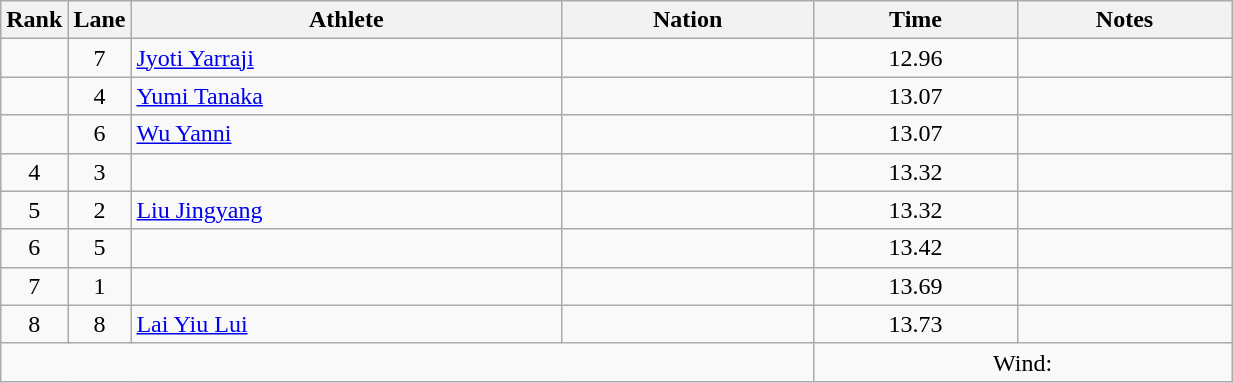<table class="wikitable sortable" style="text-align:center;width: 65%;">
<tr>
<th scope="col" style="width: 10px;">Rank</th>
<th scope="col" style="width: 10px;">Lane</th>
<th scope="col">Athlete</th>
<th scope="col">Nation</th>
<th scope="col">Time</th>
<th scope="col">Notes</th>
</tr>
<tr>
<td></td>
<td>7</td>
<td align="left"><a href='#'>Jyoti Yarraji</a></td>
<td align="left"></td>
<td>12.96</td>
<td></td>
</tr>
<tr>
<td></td>
<td>4</td>
<td align="left"><a href='#'>Yumi Tanaka</a></td>
<td align="left"></td>
<td>13.07 </td>
<td></td>
</tr>
<tr>
<td></td>
<td>6</td>
<td align="left"><a href='#'>Wu Yanni</a></td>
<td align="left"></td>
<td>13.07 </td>
<td></td>
</tr>
<tr>
<td>4</td>
<td>3</td>
<td align="left"></td>
<td align="left"></td>
<td>13.32 </td>
<td></td>
</tr>
<tr>
<td>5</td>
<td>2</td>
<td align="left"><a href='#'>Liu Jingyang</a></td>
<td align="left"></td>
<td>13.32 </td>
<td></td>
</tr>
<tr>
<td>6</td>
<td>5</td>
<td align="left"></td>
<td align="left"></td>
<td>13.42</td>
<td></td>
</tr>
<tr>
<td>7</td>
<td>1</td>
<td align="left"></td>
<td align="left"></td>
<td>13.69</td>
<td></td>
</tr>
<tr>
<td>8</td>
<td>8</td>
<td align="left"><a href='#'>Lai Yiu Lui</a></td>
<td align="left"></td>
<td>13.73</td>
<td></td>
</tr>
<tr class="sortbottom">
<td colspan="4"></td>
<td colspan="2">Wind: </td>
</tr>
</table>
